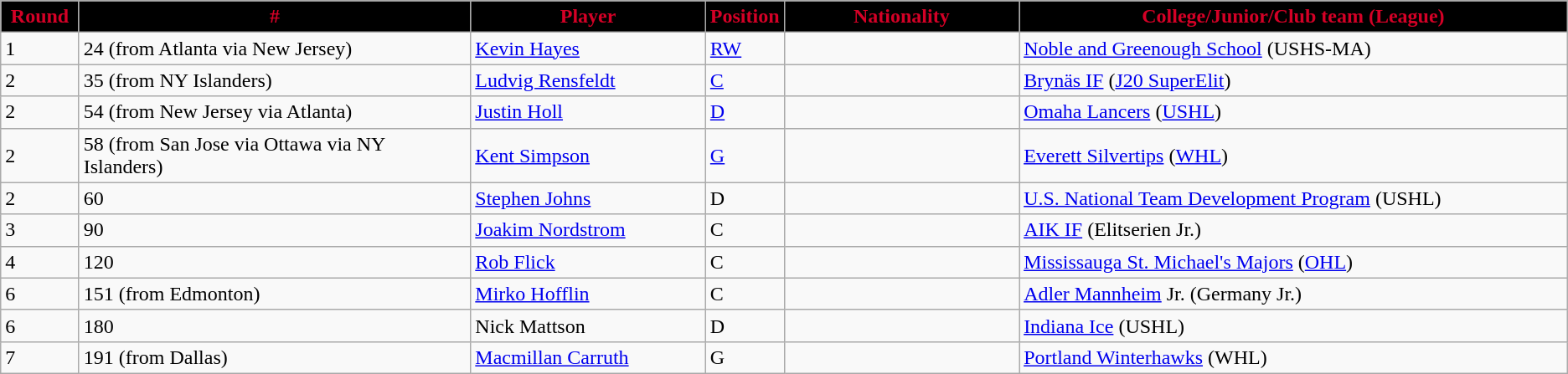<table class="wikitable">
<tr>
<th style="background:black;color:#d40026;" width="5%">Round</th>
<th style="background:black;color:#d40026;" width="25%">#</th>
<th style="background:black;color:#d40026;" width="15%">Player</th>
<th style="background:black;color:#d40026;" width="5%">Position</th>
<th style="background:black;color:#d40026;" width="15%">Nationality</th>
<th style="background:black;color:#d40026;" width="100%">College/Junior/Club team (League)</th>
</tr>
<tr>
<td>1</td>
<td>24 (from Atlanta via New Jersey)</td>
<td><a href='#'>Kevin Hayes</a></td>
<td><a href='#'>RW</a></td>
<td></td>
<td><a href='#'>Noble and Greenough School</a> (USHS-MA)</td>
</tr>
<tr>
<td>2</td>
<td>35 (from NY Islanders)</td>
<td><a href='#'>Ludvig Rensfeldt</a></td>
<td><a href='#'>C</a></td>
<td></td>
<td><a href='#'>Brynäs IF</a> (<a href='#'>J20 SuperElit</a>)</td>
</tr>
<tr>
<td>2</td>
<td>54 (from New Jersey via Atlanta)</td>
<td><a href='#'>Justin Holl</a></td>
<td><a href='#'>D</a></td>
<td></td>
<td><a href='#'>Omaha Lancers</a> (<a href='#'>USHL</a>)</td>
</tr>
<tr>
<td>2</td>
<td>58 (from San Jose via Ottawa via NY Islanders)</td>
<td><a href='#'>Kent Simpson</a></td>
<td><a href='#'>G</a></td>
<td></td>
<td><a href='#'>Everett Silvertips</a> (<a href='#'>WHL</a>)</td>
</tr>
<tr>
<td>2</td>
<td>60</td>
<td><a href='#'>Stephen Johns</a></td>
<td>D</td>
<td></td>
<td><a href='#'>U.S. National Team Development Program</a> (USHL)</td>
</tr>
<tr>
<td>3</td>
<td>90</td>
<td><a href='#'>Joakim Nordstrom</a></td>
<td>C</td>
<td></td>
<td><a href='#'>AIK IF</a> (Elitserien Jr.)</td>
</tr>
<tr>
<td>4</td>
<td>120</td>
<td><a href='#'>Rob Flick</a></td>
<td>C</td>
<td></td>
<td><a href='#'>Mississauga St. Michael's Majors</a> (<a href='#'>OHL</a>)</td>
</tr>
<tr>
<td>6</td>
<td>151 (from Edmonton)</td>
<td><a href='#'>Mirko Hofflin</a></td>
<td>C</td>
<td></td>
<td><a href='#'>Adler Mannheim</a> Jr. (Germany Jr.)</td>
</tr>
<tr>
<td>6</td>
<td>180</td>
<td>Nick Mattson</td>
<td>D</td>
<td></td>
<td><a href='#'>Indiana Ice</a> (USHL)</td>
</tr>
<tr>
<td>7</td>
<td>191 (from Dallas)</td>
<td><a href='#'>Macmillan Carruth</a></td>
<td>G</td>
<td></td>
<td><a href='#'>Portland Winterhawks</a> (WHL)</td>
</tr>
</table>
